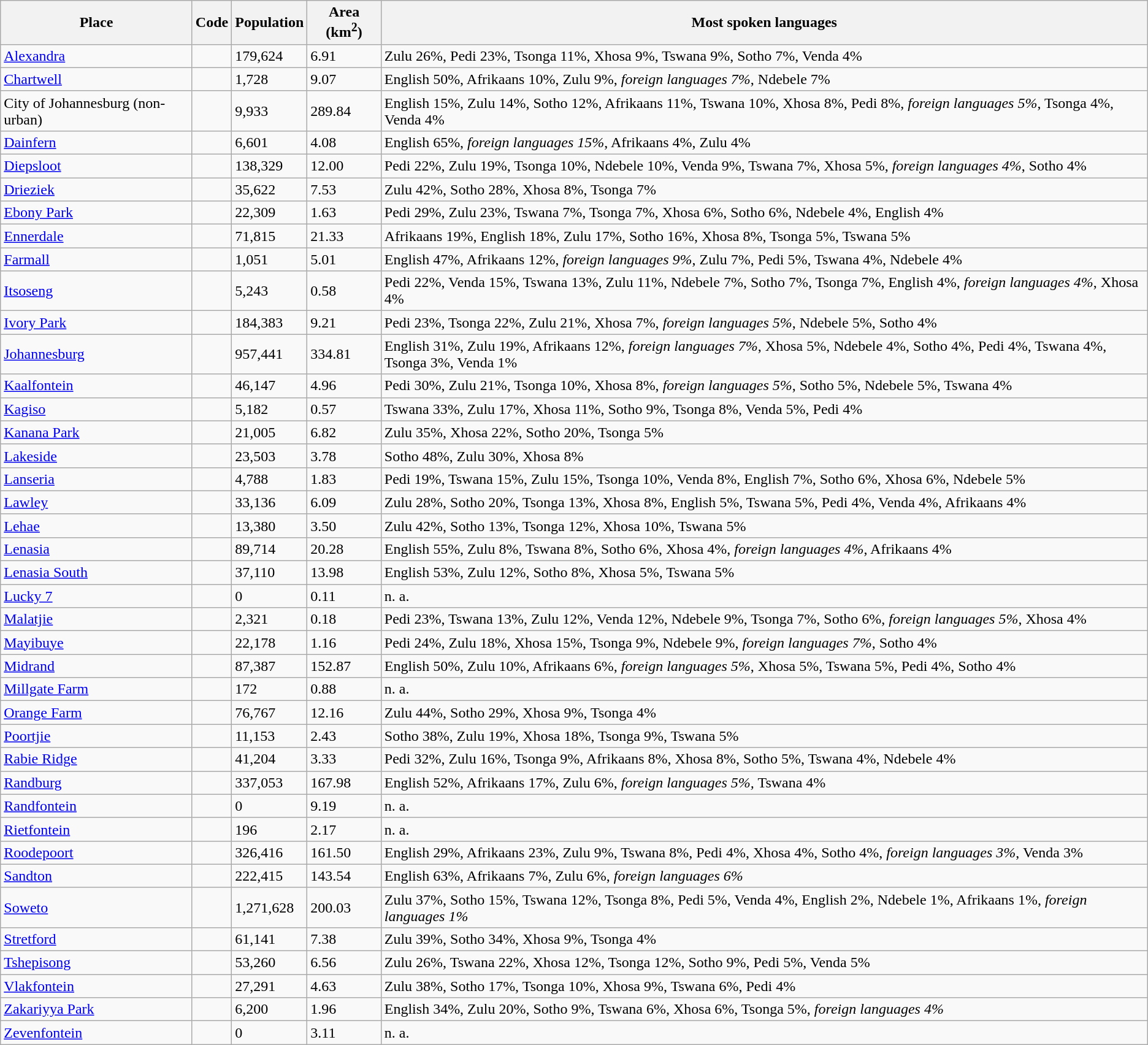<table class="wikitable sortable">
<tr>
<th>Place</th>
<th>Code</th>
<th>Population</th>
<th>Area (km<sup>2</sup>)</th>
<th>Most spoken languages</th>
</tr>
<tr>
<td><a href='#'>Alexandra</a></td>
<td></td>
<td>179,624</td>
<td>6.91</td>
<td>Zulu 26%, Pedi 23%, Tsonga 11%, Xhosa 9%, Tswana 9%, Sotho 7%, Venda 4%</td>
</tr>
<tr>
<td><a href='#'>Chartwell</a></td>
<td></td>
<td>1,728</td>
<td>9.07</td>
<td>English 50%, Afrikaans 10%, Zulu 9%, <em>foreign languages 7%</em>, Ndebele 7%</td>
</tr>
<tr>
<td>City of Johannesburg (non-urban)</td>
<td></td>
<td>9,933</td>
<td>289.84</td>
<td>English 15%, Zulu 14%, Sotho 12%, Afrikaans 11%, Tswana 10%, Xhosa 8%, Pedi 8%, <em>foreign languages 5%</em>, Tsonga 4%, Venda 4%</td>
</tr>
<tr>
<td><a href='#'>Dainfern</a></td>
<td></td>
<td>6,601</td>
<td>4.08</td>
<td>English 65%, <em>foreign languages 15%</em>, Afrikaans 4%, Zulu 4%</td>
</tr>
<tr>
<td><a href='#'>Diepsloot</a></td>
<td></td>
<td>138,329</td>
<td>12.00</td>
<td>Pedi 22%, Zulu 19%, Tsonga 10%, Ndebele 10%, Venda 9%, Tswana 7%, Xhosa 5%, <em>foreign languages 4%</em>, Sotho 4%</td>
</tr>
<tr>
<td><a href='#'>Drieziek</a></td>
<td></td>
<td>35,622</td>
<td>7.53</td>
<td>Zulu 42%, Sotho 28%, Xhosa 8%, Tsonga 7%</td>
</tr>
<tr>
<td><a href='#'>Ebony Park</a></td>
<td></td>
<td>22,309</td>
<td>1.63</td>
<td>Pedi 29%, Zulu 23%, Tswana 7%, Tsonga 7%, Xhosa 6%, Sotho 6%, Ndebele 4%, English 4%</td>
</tr>
<tr>
<td><a href='#'>Ennerdale</a></td>
<td></td>
<td>71,815</td>
<td>21.33</td>
<td>Afrikaans 19%, English 18%, Zulu 17%, Sotho 16%, Xhosa 8%, Tsonga 5%, Tswana 5%</td>
</tr>
<tr>
<td><a href='#'>Farmall</a></td>
<td></td>
<td>1,051</td>
<td>5.01</td>
<td>English 47%, Afrikaans 12%, <em>foreign languages 9%</em>, Zulu 7%, Pedi 5%, Tswana 4%, Ndebele 4%</td>
</tr>
<tr>
<td><a href='#'>Itsoseng</a></td>
<td></td>
<td>5,243</td>
<td>0.58</td>
<td>Pedi 22%, Venda 15%, Tswana 13%, Zulu 11%, Ndebele 7%, Sotho 7%, Tsonga 7%, English 4%, <em>foreign languages 4%</em>, Xhosa 4%</td>
</tr>
<tr>
<td><a href='#'>Ivory Park</a></td>
<td></td>
<td>184,383</td>
<td>9.21</td>
<td>Pedi 23%, Tsonga 22%, Zulu 21%, Xhosa 7%, <em>foreign languages 5%</em>, Ndebele 5%, Sotho 4%</td>
</tr>
<tr>
<td><a href='#'>Johannesburg</a></td>
<td></td>
<td>957,441</td>
<td>334.81</td>
<td>English 31%, Zulu 19%, Afrikaans 12%, <em>foreign languages 7%</em>, Xhosa 5%, Ndebele 4%, Sotho 4%, Pedi 4%, Tswana 4%, Tsonga 3%, Venda 1%</td>
</tr>
<tr>
<td><a href='#'>Kaalfontein</a></td>
<td></td>
<td>46,147</td>
<td>4.96</td>
<td>Pedi 30%, Zulu 21%, Tsonga 10%, Xhosa 8%, <em>foreign languages 5%</em>, Sotho 5%, Ndebele 5%, Tswana 4%</td>
</tr>
<tr>
<td><a href='#'>Kagiso</a></td>
<td></td>
<td>5,182</td>
<td>0.57</td>
<td>Tswana 33%, Zulu 17%, Xhosa 11%, Sotho 9%, Tsonga 8%, Venda 5%, Pedi 4%</td>
</tr>
<tr>
<td><a href='#'>Kanana Park</a></td>
<td></td>
<td>21,005</td>
<td>6.82</td>
<td>Zulu 35%, Xhosa 22%, Sotho 20%, Tsonga 5%</td>
</tr>
<tr>
<td><a href='#'>Lakeside</a></td>
<td></td>
<td>23,503</td>
<td>3.78</td>
<td>Sotho 48%, Zulu 30%, Xhosa 8%</td>
</tr>
<tr>
<td><a href='#'>Lanseria</a></td>
<td></td>
<td>4,788</td>
<td>1.83</td>
<td>Pedi 19%, Tswana 15%, Zulu 15%, Tsonga 10%, Venda 8%, English 7%, Sotho 6%, Xhosa 6%, Ndebele 5%</td>
</tr>
<tr>
<td><a href='#'>Lawley</a></td>
<td></td>
<td>33,136</td>
<td>6.09</td>
<td>Zulu 28%, Sotho 20%, Tsonga 13%, Xhosa 8%, English 5%, Tswana 5%, Pedi 4%, Venda 4%, Afrikaans 4%</td>
</tr>
<tr>
<td><a href='#'>Lehae</a></td>
<td></td>
<td>13,380</td>
<td>3.50</td>
<td>Zulu 42%, Sotho 13%, Tsonga 12%, Xhosa 10%, Tswana 5%</td>
</tr>
<tr>
<td><a href='#'>Lenasia</a></td>
<td></td>
<td>89,714</td>
<td>20.28</td>
<td>English 55%, Zulu 8%, Tswana 8%, Sotho 6%, Xhosa 4%, <em>foreign languages 4%</em>, Afrikaans 4%</td>
</tr>
<tr>
<td><a href='#'>Lenasia South</a></td>
<td></td>
<td>37,110</td>
<td>13.98</td>
<td>English 53%, Zulu 12%, Sotho 8%, Xhosa 5%, Tswana 5%</td>
</tr>
<tr>
<td><a href='#'>Lucky 7</a></td>
<td></td>
<td>0</td>
<td>0.11</td>
<td>n. a.</td>
</tr>
<tr>
<td><a href='#'>Malatjie</a></td>
<td></td>
<td>2,321</td>
<td>0.18</td>
<td>Pedi 23%, Tswana 13%, Zulu 12%, Venda 12%, Ndebele 9%, Tsonga 7%, Sotho 6%, <em>foreign languages 5%</em>, Xhosa 4%</td>
</tr>
<tr>
<td><a href='#'>Mayibuye</a></td>
<td></td>
<td>22,178</td>
<td>1.16</td>
<td>Pedi 24%, Zulu 18%, Xhosa 15%, Tsonga 9%, Ndebele 9%, <em>foreign languages 7%</em>, Sotho 4%</td>
</tr>
<tr>
<td><a href='#'>Midrand</a></td>
<td></td>
<td>87,387</td>
<td>152.87</td>
<td>English 50%, Zulu 10%, Afrikaans 6%, <em>foreign languages 5%</em>, Xhosa 5%, Tswana 5%, Pedi 4%, Sotho 4%</td>
</tr>
<tr>
<td><a href='#'>Millgate Farm</a></td>
<td></td>
<td>172</td>
<td>0.88</td>
<td>n. a.</td>
</tr>
<tr>
<td><a href='#'>Orange Farm</a></td>
<td></td>
<td>76,767</td>
<td>12.16</td>
<td>Zulu 44%, Sotho 29%, Xhosa 9%, Tsonga 4%</td>
</tr>
<tr>
<td><a href='#'>Poortjie</a></td>
<td></td>
<td>11,153</td>
<td>2.43</td>
<td>Sotho 38%, Zulu 19%, Xhosa 18%, Tsonga 9%, Tswana 5%</td>
</tr>
<tr>
<td><a href='#'>Rabie Ridge</a></td>
<td></td>
<td>41,204</td>
<td>3.33</td>
<td>Pedi 32%, Zulu 16%, Tsonga 9%, Afrikaans 8%, Xhosa 8%, Sotho 5%, Tswana 4%, Ndebele 4%</td>
</tr>
<tr>
<td><a href='#'>Randburg</a></td>
<td></td>
<td>337,053</td>
<td>167.98</td>
<td>English 52%, Afrikaans 17%, Zulu 6%, <em>foreign languages 5%,</em> Tswana 4%</td>
</tr>
<tr>
<td><a href='#'>Randfontein</a></td>
<td></td>
<td>0</td>
<td>9.19</td>
<td>n. a.</td>
</tr>
<tr>
<td><a href='#'>Rietfontein</a></td>
<td></td>
<td>196</td>
<td>2.17</td>
<td>n. a.</td>
</tr>
<tr>
<td><a href='#'>Roodepoort</a></td>
<td></td>
<td>326,416</td>
<td>161.50</td>
<td>English 29%, Afrikaans 23%, Zulu 9%, Tswana 8%, Pedi 4%, Xhosa 4%, Sotho 4%, <em>foreign languages 3%</em>, Venda 3%</td>
</tr>
<tr>
<td><a href='#'>Sandton</a></td>
<td></td>
<td>222,415</td>
<td>143.54</td>
<td>English 63%, Afrikaans 7%, Zulu 6%, <em>foreign languages 6%</em></td>
</tr>
<tr>
<td><a href='#'>Soweto</a></td>
<td></td>
<td>1,271,628</td>
<td>200.03</td>
<td>Zulu 37%, Sotho 15%, Tswana 12%, Tsonga 8%, Pedi 5%, Venda 4%, English 2%, Ndebele 1%, Afrikaans 1%, <em>foreign languages 1%</em></td>
</tr>
<tr>
<td><a href='#'>Stretford</a></td>
<td></td>
<td>61,141</td>
<td>7.38</td>
<td>Zulu 39%, Sotho 34%, Xhosa 9%, Tsonga 4%</td>
</tr>
<tr>
<td><a href='#'>Tshepisong</a></td>
<td></td>
<td>53,260</td>
<td>6.56</td>
<td>Zulu 26%, Tswana 22%, Xhosa 12%, Tsonga 12%, Sotho 9%, Pedi 5%, Venda 5%</td>
</tr>
<tr>
<td><a href='#'>Vlakfontein</a></td>
<td></td>
<td>27,291</td>
<td>4.63</td>
<td>Zulu 38%, Sotho 17%, Tsonga 10%, Xhosa 9%, Tswana 6%, Pedi 4%</td>
</tr>
<tr>
<td><a href='#'>Zakariyya Park</a></td>
<td></td>
<td>6,200</td>
<td>1.96</td>
<td>English 34%, Zulu 20%, Sotho 9%, Tswana 6%, Xhosa 6%, Tsonga 5%, <em>foreign languages 4%</em></td>
</tr>
<tr>
<td><a href='#'>Zevenfontein</a></td>
<td></td>
<td>0</td>
<td>3.11</td>
<td>n. a.</td>
</tr>
</table>
